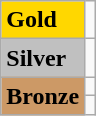<table class="wikitable">
<tr>
<td bgcolor="gold"><strong>Gold</strong></td>
<td></td>
</tr>
<tr>
<td bgcolor="silver"><strong>Silver</strong></td>
<td></td>
</tr>
<tr>
<td rowspan="2" bgcolor="#cc9966"><strong>Bronze</strong></td>
<td></td>
</tr>
<tr>
<td></td>
</tr>
</table>
